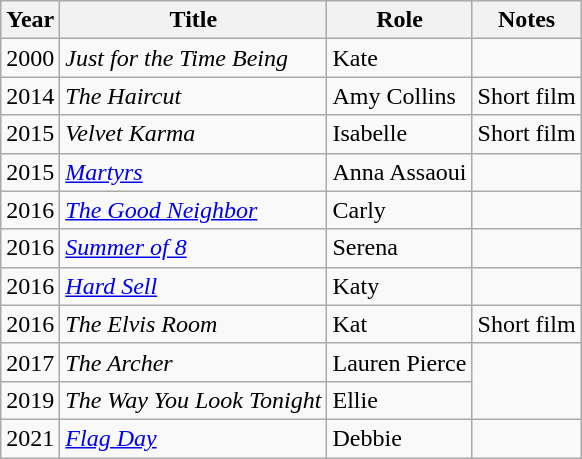<table class="wikitable sortable">
<tr>
<th>Year</th>
<th>Title</th>
<th>Role</th>
<th class="unsortable">Notes</th>
</tr>
<tr>
<td>2000</td>
<td><em>Just for the Time Being</em></td>
<td>Kate</td>
<td></td>
</tr>
<tr>
<td>2014</td>
<td><em>The Haircut</em></td>
<td>Amy Collins</td>
<td>Short film</td>
</tr>
<tr>
<td>2015</td>
<td><em>Velvet Karma</em></td>
<td>Isabelle</td>
<td>Short film</td>
</tr>
<tr>
<td>2015</td>
<td><em><a href='#'>Martyrs</a></em></td>
<td>Anna Assaoui</td>
<td></td>
</tr>
<tr>
<td>2016</td>
<td><em><a href='#'>The Good Neighbor</a></em></td>
<td>Carly</td>
<td></td>
</tr>
<tr>
<td>2016</td>
<td><em><a href='#'>Summer of 8</a></em></td>
<td>Serena</td>
<td></td>
</tr>
<tr>
<td>2016</td>
<td><em><a href='#'>Hard Sell</a></em></td>
<td>Katy</td>
<td></td>
</tr>
<tr>
<td>2016</td>
<td><em>The Elvis Room</em></td>
<td>Kat</td>
<td>Short film</td>
</tr>
<tr>
<td>2017</td>
<td><em>The Archer</em></td>
<td>Lauren Pierce</td>
</tr>
<tr>
<td>2019</td>
<td><em>The Way You Look Tonight</em></td>
<td>Ellie</td>
</tr>
<tr>
<td>2021</td>
<td><em><a href='#'>Flag Day</a></em></td>
<td>Debbie</td>
<td></td>
</tr>
</table>
